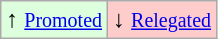<table class="wikitable" align="center">
<tr>
<td style="background:#ddffdd">↑ <small><a href='#'>Promoted</a></small></td>
<td style="background:#ffcccc">↓ <small><a href='#'>Relegated</a></small></td>
</tr>
</table>
